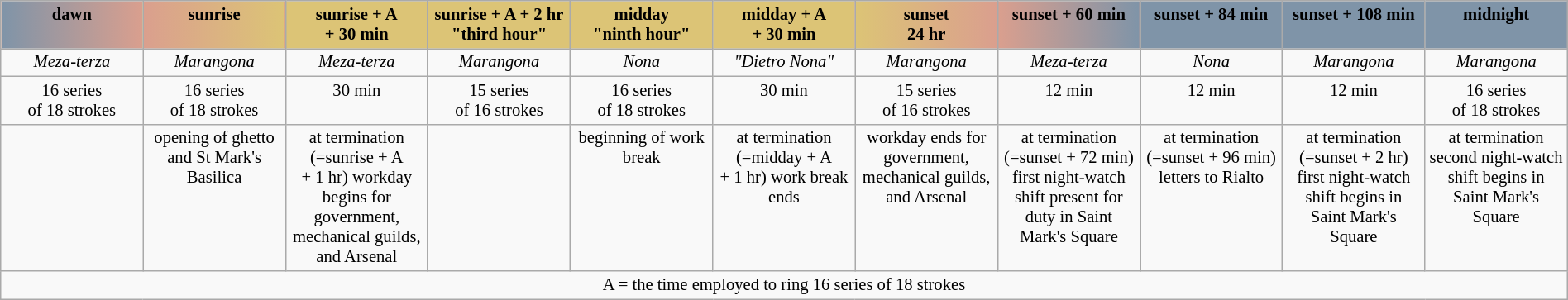<table class="wikitable" style="float: center; font-size: 86%; text-align: center; width: 100%; border: 1px solid #BBB;">
<tr style="vertical-align: top;">
<td style="background-image: linear-gradient(to right, #7F94A8, #DA9F8E);; color: black; width: 9%;"><strong>dawn</strong></td>
<td style="background-image: linear-gradient(to right, #DA9F8E, #DCC476);; color: black; width: 9%;"><strong>sunrise</strong></td>
<td style="background:#DCC476; color: black; width: 9%;"><strong>sunrise + A + 30 min</strong></td>
<td style="background:#DCC476; color: black; width: 9%;"><strong>sunrise + A + 2 hr<br>"third hour"</strong></td>
<td style="background:#DCC476; color: black; width: 9%;"><strong>midday<br>"ninth hour"</strong></td>
<td style="background:#DCC476; color: black; width: 9%;"><strong>midday + A + 30 min</strong></td>
<td style="background-image: linear-gradient(to right, #DCC476, #DA9F8E);; color: black; width: 9%;"><strong>sunset<br>24 hr</strong></td>
<td style="background-image: linear-gradient(to right, #DA9F8E, #7F94A8);; color: black; width: 9%;"><strong>sunset + 60 min</strong></td>
<td style="background:#7F94A8; color: black; width: 9%;"><strong>sunset + 84 min</strong></td>
<td style="background:#7F94A8; color: black; width: 9%;"><strong>sunset + 108 min</strong></td>
<td style="background:#7F94A8; color: black; width: 9%;"><strong>midnight</strong></td>
</tr>
<tr style="vertical-align: top;">
<td><em>Meza-terza</em></td>
<td><em>Marangona</em></td>
<td><em>Meza-terza</em></td>
<td><em>Marangona</em></td>
<td><em>Nona</em></td>
<td><em>"Dietro Nona"</em></td>
<td><em>Marangona</em></td>
<td><em>Meza-terza</em></td>
<td><em>Nona</em></td>
<td><em>Marangona</em></td>
<td><em>Marangona</em></td>
</tr>
<tr style="vertical-align: top;">
<td>16 series<br>of 18 strokes</td>
<td>16 series<br>of 18 strokes</td>
<td>30 min</td>
<td>15 series<br>of 16 strokes</td>
<td>16 series<br>of 18 strokes</td>
<td>30 min</td>
<td>15 series<br>of 16 strokes</td>
<td>12 min</td>
<td>12 min</td>
<td>12 min</td>
<td>16 series<br>of 18 strokes</td>
</tr>
<tr style="vertical-align: top;">
<td></td>
<td>opening of ghetto and St Mark's Basilica</td>
<td>at termination (=sunrise + A + 1 hr) workday begins for government, mechanical guilds, and Arsenal</td>
<td></td>
<td>beginning of work break</td>
<td>at termination<br>(=midday + A + 1 hr) work break ends</td>
<td>workday ends for government, mechanical guilds, and Arsenal</td>
<td>at termination<br>(=sunset + 72 min) first night-watch shift present for duty in Saint Mark's Square</td>
<td>at termination<br>(=sunset + 96 min) letters to Rialto</td>
<td>at termination<br>(=sunset + 2 hr) first night-watch shift begins in Saint Mark's Square</td>
<td>at termination second night-watch shift begins in Saint Mark's Square</td>
</tr>
<tr>
<td colspan="11">A = the time employed to ring 16 series of 18 strokes</td>
</tr>
</table>
